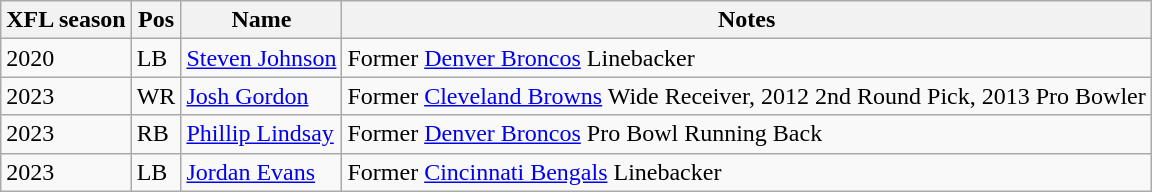<table class="wikitable">
<tr>
<th>XFL season</th>
<th>Pos</th>
<th>Name</th>
<th>Notes</th>
</tr>
<tr>
<td>2020</td>
<td>LB</td>
<td><a href='#'>Steven Johnson</a></td>
<td>Former <a href='#'>Denver Broncos</a> Linebacker</td>
</tr>
<tr>
<td>2023</td>
<td>WR</td>
<td><a href='#'>Josh Gordon</a></td>
<td>Former <a href='#'>Cleveland Browns</a> Wide Receiver, 2012 2nd Round Pick, 2013 Pro Bowler</td>
</tr>
<tr>
<td>2023</td>
<td>RB</td>
<td><a href='#'>Phillip Lindsay</a></td>
<td>Former <a href='#'>Denver Broncos</a> Pro Bowl Running Back</td>
</tr>
<tr>
<td>2023</td>
<td>LB</td>
<td><a href='#'>Jordan Evans</a></td>
<td>Former <a href='#'>Cincinnati Bengals</a> Linebacker</td>
</tr>
</table>
